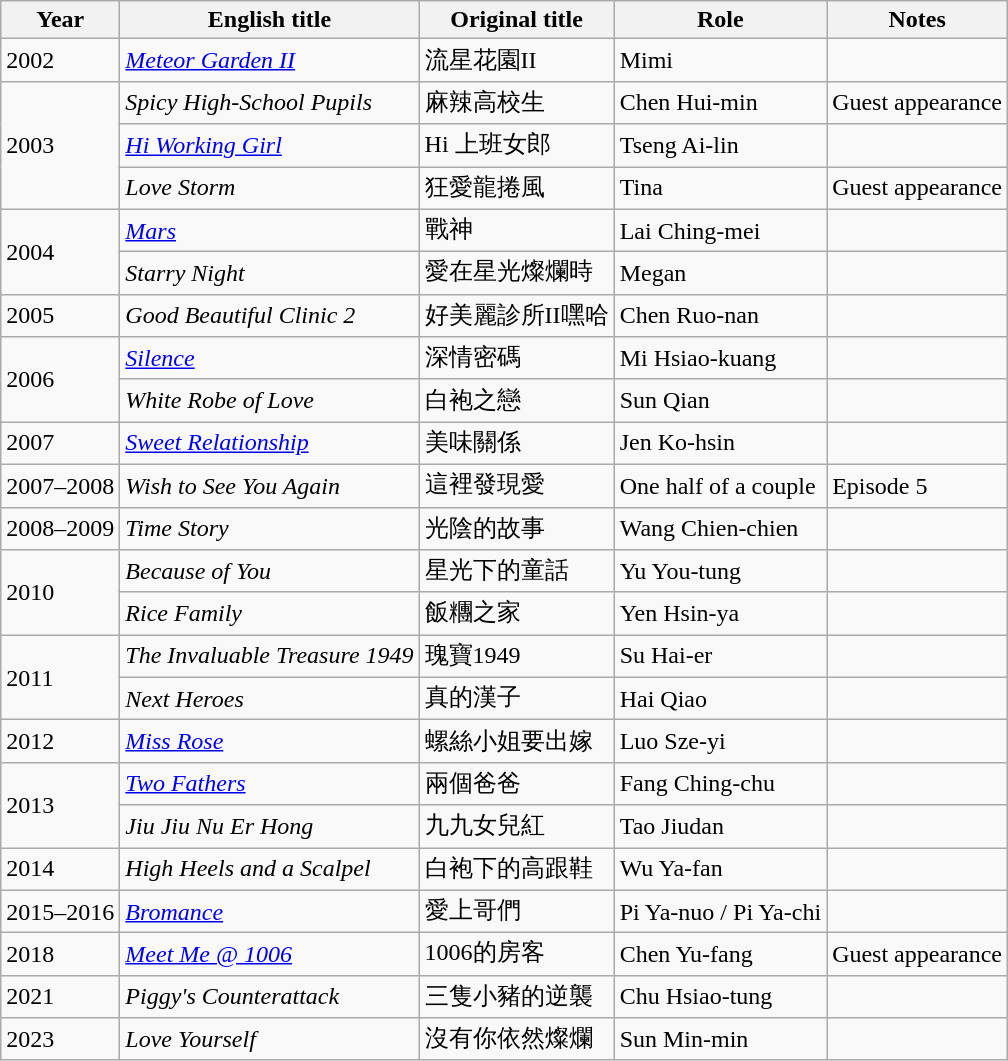<table class="wikitable sortable">
<tr>
<th>Year</th>
<th>English title</th>
<th>Original title</th>
<th>Role</th>
<th class="unsortable">Notes</th>
</tr>
<tr>
<td>2002</td>
<td><em><a href='#'>Meteor Garden II</a></em></td>
<td>流星花園II</td>
<td>Mimi</td>
<td></td>
</tr>
<tr>
<td rowspan="3">2003</td>
<td><em>Spicy High-School Pupils</em></td>
<td>麻辣高校生</td>
<td>Chen Hui-min</td>
<td>Guest appearance</td>
</tr>
<tr>
<td><em><a href='#'>Hi Working Girl</a></em></td>
<td>Hi 上班女郎</td>
<td>Tseng Ai-lin</td>
<td></td>
</tr>
<tr>
<td><em>Love Storm</em></td>
<td>狂愛龍捲風</td>
<td>Tina</td>
<td>Guest appearance</td>
</tr>
<tr>
<td rowspan="2">2004</td>
<td><em><a href='#'>Mars</a></em></td>
<td>戰神</td>
<td>Lai Ching-mei</td>
<td></td>
</tr>
<tr>
<td><em>Starry Night</em></td>
<td>愛在星光燦爛時</td>
<td>Megan</td>
<td></td>
</tr>
<tr>
<td>2005</td>
<td><em>Good Beautiful Clinic 2</em></td>
<td>好美麗診所II嘿哈</td>
<td>Chen Ruo-nan</td>
<td></td>
</tr>
<tr>
<td rowspan="2">2006</td>
<td><em><a href='#'>Silence</a></em></td>
<td>深情密碼</td>
<td>Mi Hsiao-kuang</td>
<td></td>
</tr>
<tr>
<td><em>White Robe of Love</em></td>
<td>白袍之戀</td>
<td>Sun Qian</td>
<td></td>
</tr>
<tr>
<td>2007</td>
<td><em><a href='#'>Sweet Relationship</a></em></td>
<td>美味關係</td>
<td>Jen Ko-hsin</td>
<td></td>
</tr>
<tr>
<td>2007–2008</td>
<td><em>Wish to See You Again</em></td>
<td>這裡發現愛</td>
<td>One half of a couple</td>
<td>Episode 5</td>
</tr>
<tr>
<td>2008–2009</td>
<td><em>Time Story</em></td>
<td>光陰的故事</td>
<td>Wang Chien-chien</td>
<td></td>
</tr>
<tr>
<td rowspan="2">2010</td>
<td><em>Because of You</em></td>
<td>星光下的童話</td>
<td>Yu You-tung</td>
<td></td>
</tr>
<tr>
<td><em>Rice Family</em></td>
<td>飯糰之家</td>
<td>Yen Hsin-ya</td>
<td></td>
</tr>
<tr>
<td rowspan="2">2011</td>
<td><em>The Invaluable Treasure 1949</em></td>
<td>瑰寶1949</td>
<td>Su Hai-er</td>
<td></td>
</tr>
<tr>
<td><em>Next Heroes</em></td>
<td>真的漢子</td>
<td>Hai Qiao</td>
<td></td>
</tr>
<tr>
<td>2012</td>
<td><em><a href='#'>Miss Rose</a></em></td>
<td>螺絲小姐要出嫁</td>
<td>Luo Sze-yi</td>
<td></td>
</tr>
<tr>
<td rowspan="2">2013</td>
<td><em><a href='#'>Two Fathers</a></em></td>
<td>兩個爸爸</td>
<td>Fang Ching-chu</td>
<td></td>
</tr>
<tr>
<td><em>Jiu Jiu Nu Er Hong</em></td>
<td>九九女兒紅</td>
<td>Tao Jiudan</td>
<td></td>
</tr>
<tr>
<td>2014</td>
<td><em>High Heels and a Scalpel</em></td>
<td>白袍下的高跟鞋</td>
<td>Wu Ya-fan</td>
<td></td>
</tr>
<tr>
<td>2015–2016</td>
<td><em><a href='#'>Bromance</a></em></td>
<td>愛上哥們</td>
<td>Pi Ya-nuo / Pi Ya-chi</td>
<td></td>
</tr>
<tr>
<td>2018</td>
<td><em><a href='#'>Meet Me @ 1006</a></em></td>
<td>1006的房客</td>
<td>Chen Yu-fang</td>
<td>Guest appearance</td>
</tr>
<tr>
<td>2021</td>
<td><em>Piggy's Counterattack</em></td>
<td>三隻小豬的逆襲</td>
<td>Chu Hsiao-tung</td>
<td></td>
</tr>
<tr>
<td>2023</td>
<td><em>Love Yourself</em></td>
<td>沒有你依然燦爛</td>
<td>Sun Min-min</td>
<td></td>
</tr>
</table>
